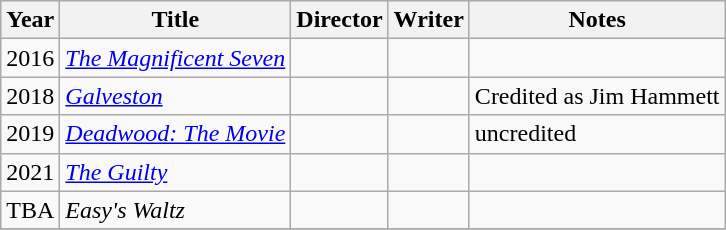<table class="wikitable">
<tr>
<th>Year</th>
<th>Title</th>
<th>Director</th>
<th>Writer</th>
<th>Notes</th>
</tr>
<tr>
<td>2016</td>
<td><em><a href='#'>The Magnificent Seven</a></em></td>
<td></td>
<td></td>
<td></td>
</tr>
<tr>
<td>2018</td>
<td><em><a href='#'>Galveston</a></em></td>
<td></td>
<td></td>
<td>Credited as Jim Hammett</td>
</tr>
<tr>
<td>2019</td>
<td><em><a href='#'>Deadwood: The Movie</a></em></td>
<td></td>
<td></td>
<td>uncredited</td>
</tr>
<tr>
<td>2021</td>
<td><em><a href='#'>The Guilty</a></em></td>
<td></td>
<td></td>
<td></td>
</tr>
<tr>
<td>TBA</td>
<td><em>Easy's Waltz</em></td>
<td></td>
<td></td>
<td></td>
</tr>
<tr>
</tr>
</table>
